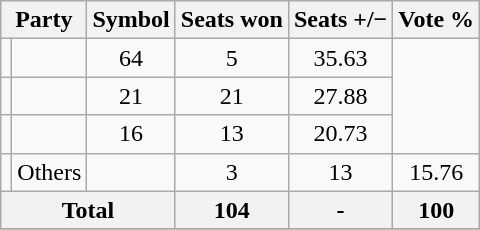<table class="sortable wikitable" style="text-align:center">
<tr>
<th colspan="2">Party</th>
<th>Symbol</th>
<th>Seats won</th>
<th><strong>Seats +/−</strong></th>
<th>Vote %</th>
</tr>
<tr>
<td></td>
<td></td>
<td>64</td>
<td>5</td>
<td>35.63</td>
</tr>
<tr>
<td></td>
<td></td>
<td>21</td>
<td>21</td>
<td>27.88</td>
</tr>
<tr>
<td></td>
<td></td>
<td>16</td>
<td>13</td>
<td>20.73</td>
</tr>
<tr>
<td bgcolor=></td>
<td>Others</td>
<td></td>
<td>3</td>
<td>13</td>
<td>15.76</td>
</tr>
<tr>
<th colspan="3">Total</th>
<th>104</th>
<th>-</th>
<th>100</th>
</tr>
<tr>
</tr>
</table>
